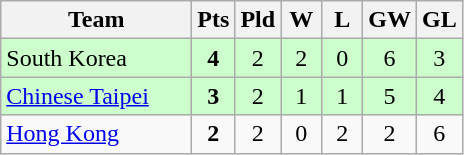<table class="wikitable" style="text-align:center">
<tr>
<th width=120>Team</th>
<th width=20>Pts</th>
<th width=20>Pld</th>
<th width=20>W</th>
<th width=20>L</th>
<th width=20>GW</th>
<th width=20>GL</th>
</tr>
<tr bgcolor="ccffcc">
<td style="text-align:left;"> South Korea</td>
<td><strong>4</strong></td>
<td>2</td>
<td>2</td>
<td>0</td>
<td>6</td>
<td>3</td>
</tr>
<tr bgcolor="ccffcc">
<td style="text-align:left;"> <a href='#'>Chinese Taipei</a></td>
<td><strong>3</strong></td>
<td>2</td>
<td>1</td>
<td>1</td>
<td>5</td>
<td>4</td>
</tr>
<tr>
<td style="text-align:left;"> <a href='#'>Hong Kong</a></td>
<td><strong>2</strong></td>
<td>2</td>
<td>0</td>
<td>2</td>
<td>2</td>
<td>6</td>
</tr>
</table>
